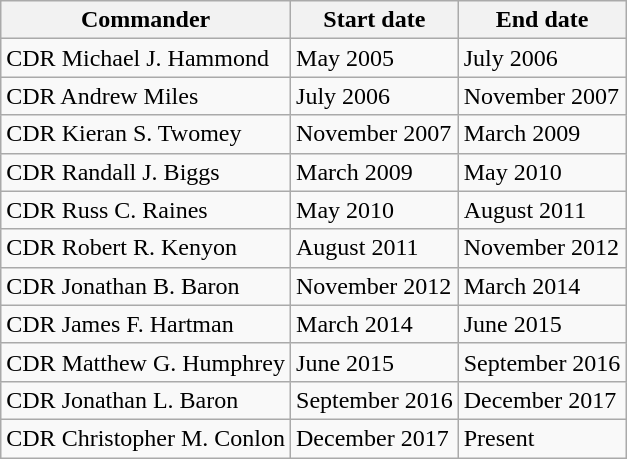<table class="wikitable">
<tr>
<th>Commander</th>
<th>Start date</th>
<th>End date</th>
</tr>
<tr>
<td>CDR Michael J. Hammond</td>
<td>May 2005</td>
<td>July 2006</td>
</tr>
<tr>
<td>CDR Andrew Miles</td>
<td>July 2006</td>
<td>November 2007</td>
</tr>
<tr>
<td>CDR Kieran S. Twomey</td>
<td>November 2007</td>
<td>March 2009</td>
</tr>
<tr>
<td>CDR Randall J. Biggs</td>
<td>March 2009</td>
<td>May 2010</td>
</tr>
<tr>
<td>CDR Russ C. Raines</td>
<td>May 2010</td>
<td>August 2011</td>
</tr>
<tr>
<td>CDR Robert R. Kenyon</td>
<td>August 2011</td>
<td>November 2012</td>
</tr>
<tr>
<td>CDR Jonathan B. Baron</td>
<td>November 2012</td>
<td>March 2014</td>
</tr>
<tr>
<td>CDR James F. Hartman</td>
<td>March 2014</td>
<td>June 2015</td>
</tr>
<tr>
<td>CDR Matthew G. Humphrey</td>
<td>June 2015</td>
<td>September 2016</td>
</tr>
<tr>
<td>CDR Jonathan L. Baron</td>
<td>September 2016</td>
<td>December 2017</td>
</tr>
<tr>
<td>CDR Christopher M. Conlon</td>
<td>December 2017</td>
<td>Present</td>
</tr>
</table>
